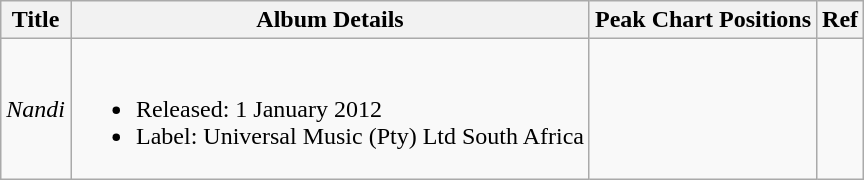<table class="wikitable">
<tr>
<th>Title</th>
<th>Album Details</th>
<th>Peak Chart Positions</th>
<th>Ref</th>
</tr>
<tr>
<td><em>Nandi</em></td>
<td><br><ul><li>Released: 1 January 2012</li><li>Label: Universal Music (Pty) Ltd South Africa</li></ul></td>
<td></td>
<td></td>
</tr>
</table>
